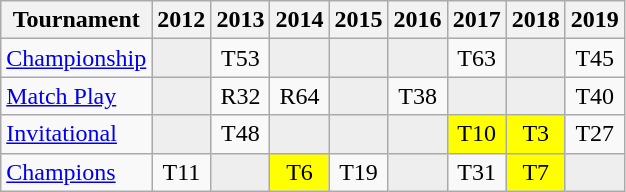<table class="wikitable" style="text-align:center;">
<tr>
<th>Tournament</th>
<th>2012</th>
<th>2013</th>
<th>2014</th>
<th>2015</th>
<th>2016</th>
<th>2017</th>
<th>2018</th>
<th>2019</th>
</tr>
<tr>
<td align="left"><a href='#'>Championship</a></td>
<td style="background:#eeeeee;"></td>
<td>T53</td>
<td style="background:#eeeeee;"></td>
<td style="background:#eeeeee;"></td>
<td style="background:#eeeeee;"></td>
<td>T63</td>
<td style="background:#eeeeee;"></td>
<td>T45</td>
</tr>
<tr>
<td align="left"><a href='#'>Match Play</a></td>
<td style="background:#eeeeee;"></td>
<td>R32</td>
<td>R64</td>
<td style="background:#eeeeee;"></td>
<td>T38</td>
<td style="background:#eeeeee;"></td>
<td style="background:#eeeeee;"></td>
<td>T40</td>
</tr>
<tr>
<td align="left"><a href='#'>Invitational</a></td>
<td style="background:#eeeeee;"></td>
<td>T48</td>
<td style="background:#eeeeee;"></td>
<td style="background:#eeeeee;"></td>
<td style="background:#eeeeee;"></td>
<td style="background:yellow;">T10</td>
<td style="background:yellow;">T3</td>
<td>T27</td>
</tr>
<tr>
<td align="left"><a href='#'>Champions</a></td>
<td>T11</td>
<td style="background:#eeeeee;"></td>
<td style="background:yellow;">T6</td>
<td>T19</td>
<td style="background:#eeeeee;"></td>
<td>T31</td>
<td style="background:yellow;">T7</td>
<td style="background:#eeeeee;"></td>
</tr>
</table>
